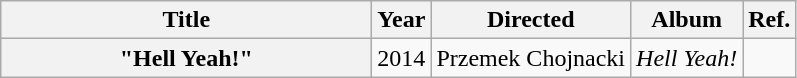<table class="wikitable plainrowheaders" style="text-align:center;">
<tr>
<th scope="col" style="width:15em;">Title</th>
<th scope="col">Year</th>
<th scope="col">Directed</th>
<th scope="col">Album</th>
<th scope="col">Ref.</th>
</tr>
<tr>
<th scope="row">"Hell Yeah!"</th>
<td>2014</td>
<td>Przemek Chojnacki</td>
<td><em>Hell Yeah!</em></td>
<td></td>
</tr>
</table>
